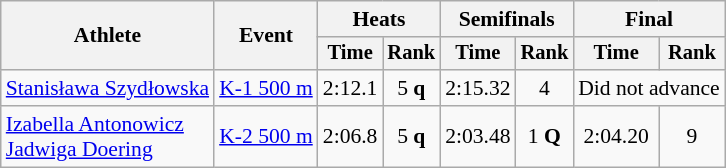<table class="wikitable" style="font-size:90%">
<tr>
<th rowspan=2>Athlete</th>
<th rowspan=2>Event</th>
<th colspan=2>Heats</th>
<th colspan=2>Semifinals</th>
<th colspan=2>Final</th>
</tr>
<tr style="font-size:95%">
<th>Time</th>
<th>Rank</th>
<th>Time</th>
<th>Rank</th>
<th>Time</th>
<th>Rank</th>
</tr>
<tr align=center>
<td align=left><a href='#'>Stanisława Szydłowska</a></td>
<td align=left><a href='#'>K-1 500 m</a></td>
<td>2:12.1</td>
<td>5 <strong>q</strong></td>
<td>2:15.32</td>
<td>4</td>
<td colspan=2>Did not advance</td>
</tr>
<tr align=center>
<td align=left><a href='#'>Izabella Antonowicz</a><br><a href='#'>Jadwiga Doering</a></td>
<td align=left><a href='#'>K-2 500 m</a></td>
<td>2:06.8</td>
<td>5 <strong>q</strong></td>
<td>2:03.48</td>
<td>1 <strong>Q</strong></td>
<td>2:04.20</td>
<td>9</td>
</tr>
</table>
